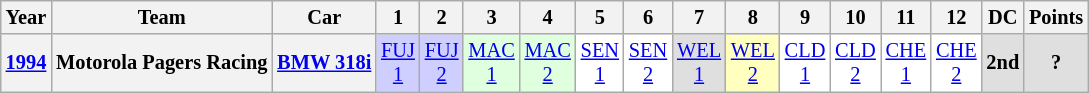<table class="wikitable" style="text-align:center; font-size:85%">
<tr>
<th>Year</th>
<th>Team</th>
<th>Car</th>
<th>1</th>
<th>2</th>
<th>3</th>
<th>4</th>
<th>5</th>
<th>6</th>
<th>7</th>
<th>8</th>
<th>9</th>
<th>10</th>
<th>11</th>
<th>12</th>
<th>DC</th>
<th>Points</th>
</tr>
<tr>
<th><a href='#'>1994</a></th>
<th nowrap> Motorola Pagers Racing</th>
<th nowrap><a href='#'>BMW 318i</a></th>
<td style="background:#CFCFFF;"><a href='#'>FUJ<br>1</a><br></td>
<td style="background:#CFCFFF;"><a href='#'>FUJ<br>2</a><br></td>
<td style="background:#DFFFDF;"><a href='#'>MAC<br>1</a><br></td>
<td style="background:#DFFFDF;"><a href='#'>MAC<br>2</a><br></td>
<td style="background:#FFFFFF;"><a href='#'>SEN<br>1</a><br></td>
<td style="background:#FFFFFF;"><a href='#'>SEN<br>2</a><br></td>
<td style="background:#DFDFDF;"><a href='#'>WEL<br>1</a><br></td>
<td style="background:#FFFFBF;"><a href='#'>WEL<br>2</a><br></td>
<td style="background:#FFFFFF;"><a href='#'>CLD<br>1</a><br></td>
<td style="background:#FFFFFF;"><a href='#'>CLD<br>2</a><br></td>
<td style="background:#FFFFFF;"><a href='#'>CHE<br>1</a><br></td>
<td style="background:#FFFFFF;"><a href='#'>CHE<br>2</a><br></td>
<th style="background:#DFDFDF;">2nd</th>
<th style="background:#DFDFDF;">?</th>
</tr>
</table>
